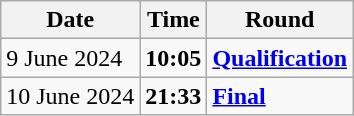<table class="wikitable">
<tr>
<th>Date</th>
<th>Time</th>
<th>Round</th>
</tr>
<tr>
<td>9 June 2024</td>
<td><strong>10:05</strong></td>
<td><strong><a href='#'>Qualification</a></strong></td>
</tr>
<tr>
<td>10 June 2024</td>
<td><strong>21:33</strong></td>
<td><strong><a href='#'>Final</a></strong></td>
</tr>
</table>
